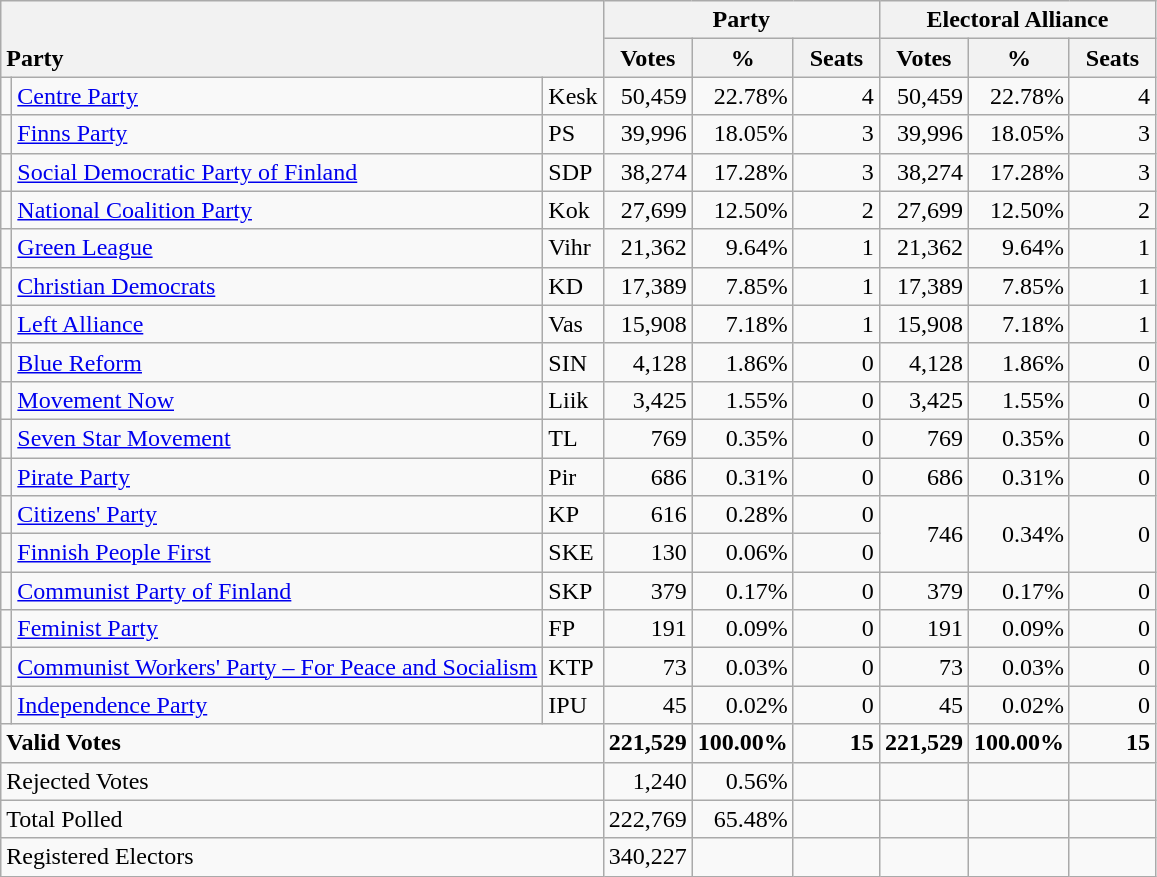<table class="wikitable" border="1" style="text-align:right;">
<tr>
<th style="text-align:left;" valign=bottom rowspan=2 colspan=3>Party</th>
<th colspan=3>Party</th>
<th colspan=3>Electoral Alliance</th>
</tr>
<tr>
<th align=center valign=bottom width="50">Votes</th>
<th align=center valign=bottom width="50">%</th>
<th align=center valign=bottom width="50">Seats</th>
<th align=center valign=bottom width="50">Votes</th>
<th align=center valign=bottom width="50">%</th>
<th align=center valign=bottom width="50">Seats</th>
</tr>
<tr>
<td></td>
<td align=left><a href='#'>Centre Party</a></td>
<td align=left>Kesk</td>
<td>50,459</td>
<td>22.78%</td>
<td>4</td>
<td>50,459</td>
<td>22.78%</td>
<td>4</td>
</tr>
<tr>
<td></td>
<td align=left><a href='#'>Finns Party</a></td>
<td align=left>PS</td>
<td>39,996</td>
<td>18.05%</td>
<td>3</td>
<td>39,996</td>
<td>18.05%</td>
<td>3</td>
</tr>
<tr>
<td></td>
<td align=left style="white-space: nowrap;"><a href='#'>Social Democratic Party of Finland</a></td>
<td align=left>SDP</td>
<td>38,274</td>
<td>17.28%</td>
<td>3</td>
<td>38,274</td>
<td>17.28%</td>
<td>3</td>
</tr>
<tr>
<td></td>
<td align=left><a href='#'>National Coalition Party</a></td>
<td align=left>Kok</td>
<td>27,699</td>
<td>12.50%</td>
<td>2</td>
<td>27,699</td>
<td>12.50%</td>
<td>2</td>
</tr>
<tr>
<td></td>
<td align=left><a href='#'>Green League</a></td>
<td align=left>Vihr</td>
<td>21,362</td>
<td>9.64%</td>
<td>1</td>
<td>21,362</td>
<td>9.64%</td>
<td>1</td>
</tr>
<tr>
<td></td>
<td align=left><a href='#'>Christian Democrats</a></td>
<td align=left>KD</td>
<td>17,389</td>
<td>7.85%</td>
<td>1</td>
<td>17,389</td>
<td>7.85%</td>
<td>1</td>
</tr>
<tr>
<td></td>
<td align=left><a href='#'>Left Alliance</a></td>
<td align=left>Vas</td>
<td>15,908</td>
<td>7.18%</td>
<td>1</td>
<td>15,908</td>
<td>7.18%</td>
<td>1</td>
</tr>
<tr>
<td></td>
<td align=left><a href='#'>Blue Reform</a></td>
<td align=left>SIN</td>
<td>4,128</td>
<td>1.86%</td>
<td>0</td>
<td>4,128</td>
<td>1.86%</td>
<td>0</td>
</tr>
<tr>
<td></td>
<td align=left><a href='#'>Movement Now</a></td>
<td align=left>Liik</td>
<td>3,425</td>
<td>1.55%</td>
<td>0</td>
<td>3,425</td>
<td>1.55%</td>
<td>0</td>
</tr>
<tr>
<td></td>
<td align=left><a href='#'>Seven Star Movement</a></td>
<td align=left>TL</td>
<td>769</td>
<td>0.35%</td>
<td>0</td>
<td>769</td>
<td>0.35%</td>
<td>0</td>
</tr>
<tr>
<td></td>
<td align=left><a href='#'>Pirate Party</a></td>
<td align=left>Pir</td>
<td>686</td>
<td>0.31%</td>
<td>0</td>
<td>686</td>
<td>0.31%</td>
<td>0</td>
</tr>
<tr>
<td></td>
<td align=left><a href='#'>Citizens' Party</a></td>
<td align=left>KP</td>
<td>616</td>
<td>0.28%</td>
<td>0</td>
<td rowspan=2>746</td>
<td rowspan=2>0.34%</td>
<td rowspan=2>0</td>
</tr>
<tr>
<td></td>
<td align=left><a href='#'>Finnish People First</a></td>
<td align=left>SKE</td>
<td>130</td>
<td>0.06%</td>
<td>0</td>
</tr>
<tr>
<td></td>
<td align=left><a href='#'>Communist Party of Finland</a></td>
<td align=left>SKP</td>
<td>379</td>
<td>0.17%</td>
<td>0</td>
<td>379</td>
<td>0.17%</td>
<td>0</td>
</tr>
<tr>
<td></td>
<td align=left><a href='#'>Feminist Party</a></td>
<td align=left>FP</td>
<td>191</td>
<td>0.09%</td>
<td>0</td>
<td>191</td>
<td>0.09%</td>
<td>0</td>
</tr>
<tr>
<td></td>
<td align=left><a href='#'>Communist Workers' Party – For Peace and Socialism</a></td>
<td align=left>KTP</td>
<td>73</td>
<td>0.03%</td>
<td>0</td>
<td>73</td>
<td>0.03%</td>
<td>0</td>
</tr>
<tr>
<td></td>
<td align=left><a href='#'>Independence Party</a></td>
<td align=left>IPU</td>
<td>45</td>
<td>0.02%</td>
<td>0</td>
<td>45</td>
<td>0.02%</td>
<td>0</td>
</tr>
<tr style="font-weight:bold">
<td align=left colspan=3>Valid Votes</td>
<td>221,529</td>
<td>100.00%</td>
<td>15</td>
<td>221,529</td>
<td>100.00%</td>
<td>15</td>
</tr>
<tr>
<td align=left colspan=3>Rejected Votes</td>
<td>1,240</td>
<td>0.56%</td>
<td></td>
<td></td>
<td></td>
<td></td>
</tr>
<tr>
<td align=left colspan=3>Total Polled</td>
<td>222,769</td>
<td>65.48%</td>
<td></td>
<td></td>
<td></td>
<td></td>
</tr>
<tr>
<td align=left colspan=3>Registered Electors</td>
<td>340,227</td>
<td></td>
<td></td>
<td></td>
<td></td>
<td></td>
</tr>
</table>
